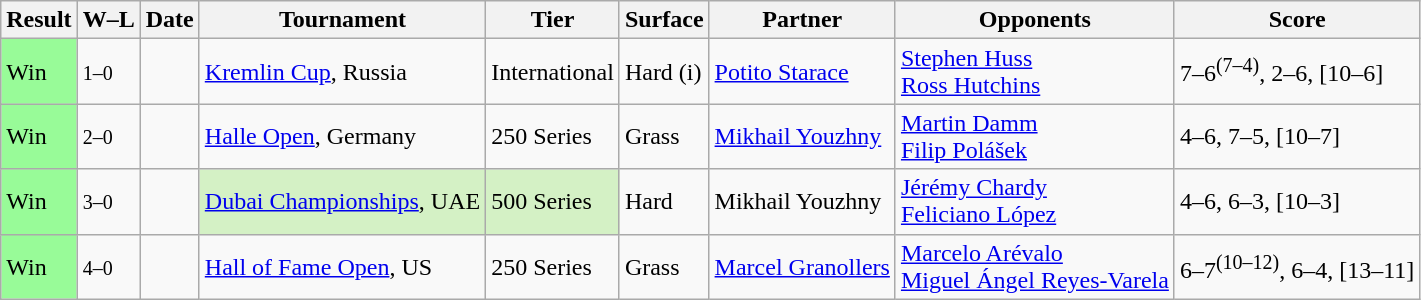<table class="sortable wikitable">
<tr>
<th>Result</th>
<th class="unsortable">W–L</th>
<th>Date</th>
<th>Tournament</th>
<th>Tier</th>
<th>Surface</th>
<th>Partner</th>
<th>Opponents</th>
<th class="unsortable">Score</th>
</tr>
<tr>
<td bgcolor=98FB98>Win</td>
<td><small>1–0</small></td>
<td><a href='#'></a></td>
<td><a href='#'>Kremlin Cup</a>, Russia</td>
<td>International</td>
<td>Hard (i)</td>
<td> <a href='#'>Potito Starace</a></td>
<td> <a href='#'>Stephen Huss</a><br> <a href='#'>Ross Hutchins</a></td>
<td>7–6<sup>(7–4)</sup>, 2–6, [10–6]</td>
</tr>
<tr>
<td bgcolor=98FB98>Win</td>
<td><small>2–0</small></td>
<td><a href='#'></a></td>
<td><a href='#'>Halle Open</a>, Germany</td>
<td>250 Series</td>
<td>Grass</td>
<td> <a href='#'>Mikhail Youzhny</a></td>
<td> <a href='#'>Martin Damm</a><br> <a href='#'>Filip Polášek</a></td>
<td>4–6, 7–5, [10–7]</td>
</tr>
<tr>
<td bgcolor=98FB98>Win</td>
<td><small>3–0</small></td>
<td><a href='#'></a></td>
<td style="background:#D4F1C5;"><a href='#'>Dubai Championships</a>, UAE</td>
<td style="background:#D4F1C5;">500 Series</td>
<td>Hard</td>
<td> Mikhail Youzhny</td>
<td> <a href='#'>Jérémy Chardy</a><br> <a href='#'>Feliciano López</a></td>
<td>4–6, 6–3, [10–3]</td>
</tr>
<tr>
<td bgcolor=98FB98>Win</td>
<td><small>4–0</small></td>
<td><a href='#'></a></td>
<td><a href='#'>Hall of Fame Open</a>, US</td>
<td>250 Series</td>
<td>Grass</td>
<td> <a href='#'>Marcel Granollers</a></td>
<td> <a href='#'>Marcelo Arévalo</a><br> <a href='#'>Miguel Ángel Reyes-Varela</a></td>
<td>6–7<sup>(10–12)</sup>, 6–4, [13–11]</td>
</tr>
</table>
